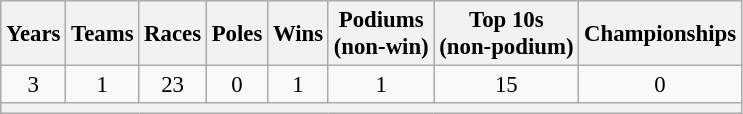<table class="wikitable" style="text-align:center; font-size:95%">
<tr>
<th>Years</th>
<th>Teams</th>
<th>Races</th>
<th>Poles</th>
<th>Wins</th>
<th>Podiums<br>(non-win)</th>
<th>Top 10s<br>(non-podium)</th>
<th>Championships</th>
</tr>
<tr>
<td>3</td>
<td>1</td>
<td>23</td>
<td>0</td>
<td>1</td>
<td>1</td>
<td>15</td>
<td>0</td>
</tr>
<tr>
<th colspan="8"></th>
</tr>
</table>
